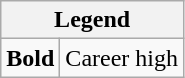<table class="wikitable mw-collapsible mw-collapsed">
<tr>
<th colspan="2">Legend</th>
</tr>
<tr>
<td><strong>Bold</strong></td>
<td>Career high</td>
</tr>
</table>
